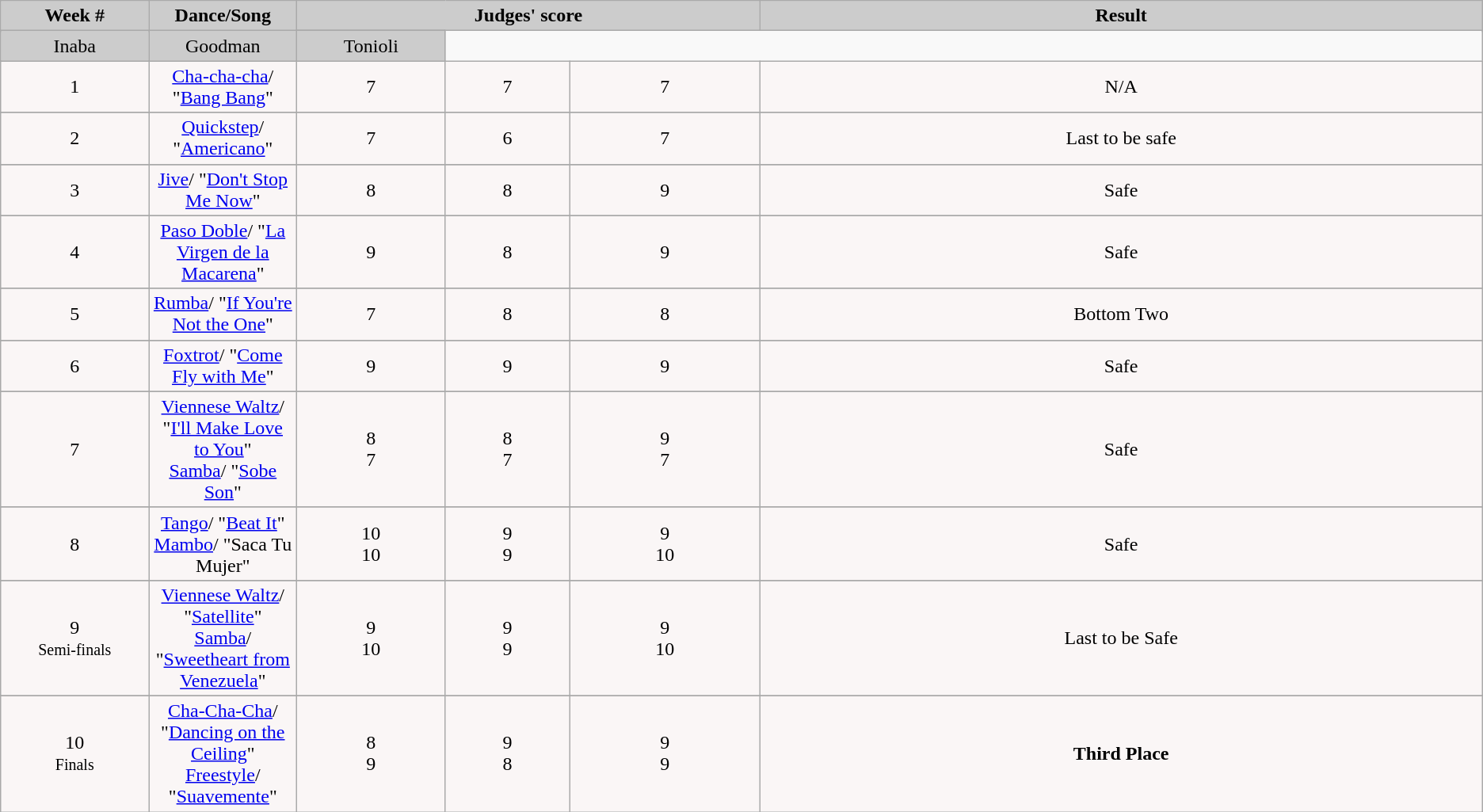<table class="wikitable" align="left">
<tr>
<td rowspan="2" bgcolor="CCCCCC" align="Center"><strong>Week #</strong></td>
<td rowspan="2" bgcolor="CCCCCC" align="Center"><strong>Dance/Song</strong></td>
<td colspan="3" bgcolor="CCCCCC" align="Center"><strong>Judges' score</strong></td>
<td rowspan="2" bgcolor="CCCCCC" align="Center"><strong>Result</strong></td>
</tr>
<tr>
</tr>
<tr>
<td bgcolor="CCCCCC" width="10%" align="center">Inaba</td>
<td bgcolor="CCCCCC" width="10%" align="center">Goodman</td>
<td bgcolor="CCCCCC" width="10%" align="center">Tonioli</td>
</tr>
<tr>
</tr>
<tr>
<td align="center" bgcolor="FAF6F6">1</td>
<td align="center" bgcolor="FAF6F6"><a href='#'>Cha-cha-cha</a>/ "<a href='#'>Bang Bang</a>"</td>
<td align="center" bgcolor="FAF6F6">7</td>
<td align="center" bgcolor="FAF6F6">7</td>
<td align="center" bgcolor="FAF6F6">7</td>
<td align="center" bgcolor="FAF6F6">N/A</td>
</tr>
<tr>
</tr>
<tr>
<td align="center" bgcolor="FAF6F6">2</td>
<td align="center" bgcolor="FAF6F6"><a href='#'>Quickstep</a>/ "<a href='#'>Americano</a>"</td>
<td align="center" bgcolor="FAF6F6">7</td>
<td align="center" bgcolor="FAF6F6">6</td>
<td align="center" bgcolor="FAF6F6">7</td>
<td align="center" bgcolor="FAF6F6">Last to be safe</td>
</tr>
<tr>
</tr>
<tr>
<td align="center" bgcolor="FAF6F6">3</td>
<td align="center" bgcolor="FAF6F6"><a href='#'>Jive</a>/ "<a href='#'>Don't Stop Me Now</a>"</td>
<td align="center" bgcolor="FAF6F6">8</td>
<td align="center" bgcolor="FAF6F6">8</td>
<td align="center" bgcolor="FAF6F6">9</td>
<td align="center" bgcolor="FAF6F6">Safe</td>
</tr>
<tr>
</tr>
<tr>
<td align="center" bgcolor="FAF6F6">4</td>
<td align="center" bgcolor="FAF6F6"><a href='#'>Paso Doble</a>/ "<a href='#'>La Virgen de la Macarena</a>"</td>
<td align="center" bgcolor="FAF6F6">9</td>
<td align="center" bgcolor="FAF6F6">8</td>
<td align="center" bgcolor="FAF6F6">9</td>
<td align="center" bgcolor="FAF6F6">Safe</td>
</tr>
<tr>
</tr>
<tr>
<td align="center" bgcolor="FAF6F6">5</td>
<td align="center" bgcolor="FAF6F6"><a href='#'>Rumba</a>/ "<a href='#'>If You're Not the One</a>"</td>
<td align="center" bgcolor="FAF6F6">7</td>
<td align="center" bgcolor="FAF6F6">8</td>
<td align="center" bgcolor="FAF6F6">8</td>
<td align="center" bgcolor="FAF6F6">Bottom Two</td>
</tr>
<tr>
</tr>
<tr>
<td align="center" bgcolor="FAF6F6">6</td>
<td align="center" bgcolor="FAF6F6"><a href='#'>Foxtrot</a>/ "<a href='#'>Come Fly with Me</a>"</td>
<td align="center" bgcolor="FAF6F6">9</td>
<td align="center" bgcolor="FAF6F6">9</td>
<td align="center" bgcolor="FAF6F6">9</td>
<td align="center" bgcolor="FAF6F6">Safe</td>
</tr>
<tr>
</tr>
<tr>
<td align="center" bgcolor="FAF6F6">7</td>
<td align="center" bgcolor="FAF6F6"><a href='#'>Viennese Waltz</a>/ "<a href='#'>I'll Make Love to You</a>"<br><a href='#'>Samba</a>/ "<a href='#'>Sobe Son</a>"</td>
<td align="center" bgcolor="FAF6F6">8<br>7</td>
<td align="center" bgcolor="FAF6F6">8<br>7</td>
<td align="center" bgcolor="FAF6F6">9<br>7</td>
<td align="center" bgcolor="FAF6F6">Safe</td>
</tr>
<tr>
</tr>
<tr>
<td align="center" bgcolor="FAF6F6">8</td>
<td align="center" bgcolor="FAF6F6"><a href='#'>Tango</a>/ "<a href='#'>Beat It</a>"<br><a href='#'>Mambo</a>/ "Saca Tu Mujer"</td>
<td align="center" bgcolor="FAF6F6">10<br>10</td>
<td align="center" bgcolor="FAF6F6">9<br>9</td>
<td align="center" bgcolor="FAF6F6">9<br>10</td>
<td align="center" bgcolor="FAF6F6">Safe</td>
</tr>
<tr>
</tr>
<tr>
<td align="center" bgcolor="FAF6F6">9<br><small>Semi-finals</small></td>
<td align="center" bgcolor="FAF6F6"><a href='#'>Viennese Waltz</a>/ "<a href='#'>Satellite</a>"<br><a href='#'>Samba</a>/ "<a href='#'>Sweetheart from Venezuela</a>"</td>
<td align="center" bgcolor="FAF6F6">9<br>10</td>
<td align="center" bgcolor="FAF6F6">9<br>9</td>
<td align="center" bgcolor="FAF6F6">9<br>10</td>
<td align="center" bgcolor="FAF6F6">Last to be Safe</td>
</tr>
<tr>
</tr>
<tr>
<td align="center" bgcolor="FAF6F6">10<br><small>Finals</small></td>
<td align="center" bgcolor="FAF6F6"><a href='#'>Cha-Cha-Cha</a>/ "<a href='#'>Dancing on the Ceiling</a>"<br><a href='#'>Freestyle</a>/ "<a href='#'>Suavemente</a>"</td>
<td align="center" bgcolor="FAF6F6">8<br>9</td>
<td align="center" bgcolor="FAF6F6">9<br>8</td>
<td align="center" bgcolor="FAF6F6">9<br>9</td>
<td align="center" bgcolor="FAF6F6"><strong>Third Place</strong></td>
</tr>
</table>
